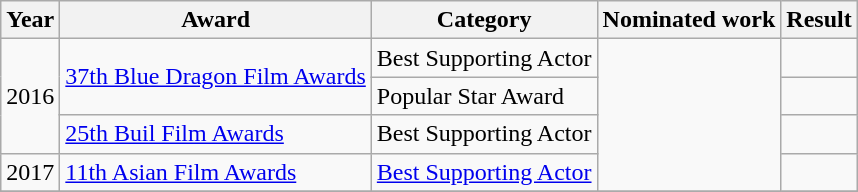<table class="wikitable sortable plainrowheaders">
<tr>
<th>Year</th>
<th>Award</th>
<th>Category</th>
<th>Nominated work</th>
<th>Result</th>
</tr>
<tr>
<td rowspan="3">2016</td>
<td rowspan="2"><a href='#'>37th Blue Dragon Film Awards</a></td>
<td>Best Supporting Actor</td>
<td rowspan="4"></td>
<td> </td>
</tr>
<tr>
<td>Popular Star Award</td>
<td> </td>
</tr>
<tr>
<td><a href='#'>25th Buil Film Awards</a></td>
<td>Best Supporting Actor</td>
<td></td>
</tr>
<tr>
<td>2017</td>
<td><a href='#'>11th Asian Film Awards</a></td>
<td><a href='#'>Best Supporting Actor</a></td>
<td></td>
</tr>
<tr>
</tr>
</table>
